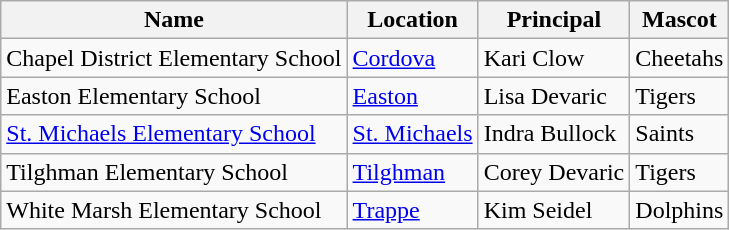<table class="wikitable sortable">
<tr>
<th>Name</th>
<th>Location</th>
<th>Principal</th>
<th>Mascot</th>
</tr>
<tr>
<td>Chapel District Elementary School</td>
<td><a href='#'>Cordova</a></td>
<td>Kari Clow</td>
<td>Cheetahs</td>
</tr>
<tr>
<td>Easton Elementary School</td>
<td><a href='#'>Easton</a></td>
<td>Lisa Devaric</td>
<td>Tigers</td>
</tr>
<tr>
<td><a href='#'>St. Michaels Elementary School</a></td>
<td><a href='#'>St. Michaels</a></td>
<td>Indra Bullock</td>
<td>Saints</td>
</tr>
<tr>
<td>Tilghman Elementary School</td>
<td><a href='#'>Tilghman</a></td>
<td>Corey Devaric</td>
<td>Tigers</td>
</tr>
<tr>
<td>White Marsh Elementary School</td>
<td><a href='#'>Trappe</a></td>
<td>Kim Seidel</td>
<td>Dolphins</td>
</tr>
</table>
